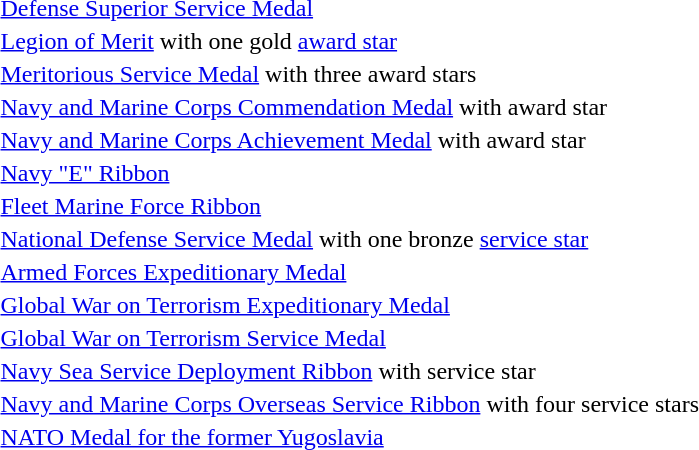<table>
<tr>
<td></td>
<td><a href='#'>Defense Superior Service Medal</a></td>
</tr>
<tr>
<td></td>
<td><a href='#'>Legion of Merit</a> with one gold <a href='#'>award star</a></td>
</tr>
<tr>
<td></td>
<td><a href='#'>Meritorious Service Medal</a> with three award stars</td>
</tr>
<tr>
<td></td>
<td><a href='#'>Navy and Marine Corps Commendation Medal</a> with award star</td>
</tr>
<tr>
<td></td>
<td><a href='#'>Navy and Marine Corps Achievement Medal</a> with award star</td>
</tr>
<tr>
<td></td>
<td><a href='#'>Navy "E" Ribbon</a></td>
</tr>
<tr>
<td></td>
<td><a href='#'>Fleet Marine Force Ribbon</a></td>
</tr>
<tr>
<td></td>
<td><a href='#'>National Defense Service Medal</a> with one bronze <a href='#'>service star</a></td>
</tr>
<tr>
<td></td>
<td><a href='#'>Armed Forces Expeditionary Medal</a></td>
</tr>
<tr>
<td></td>
<td><a href='#'>Global War on Terrorism Expeditionary Medal</a></td>
</tr>
<tr>
<td></td>
<td><a href='#'>Global War on Terrorism Service Medal</a></td>
</tr>
<tr>
<td></td>
<td><a href='#'>Navy Sea Service Deployment Ribbon</a> with service star</td>
</tr>
<tr>
<td></td>
<td><a href='#'>Navy and Marine Corps Overseas Service Ribbon</a> with four service stars</td>
</tr>
<tr>
<td></td>
<td><a href='#'>NATO Medal for the former Yugoslavia</a></td>
</tr>
</table>
